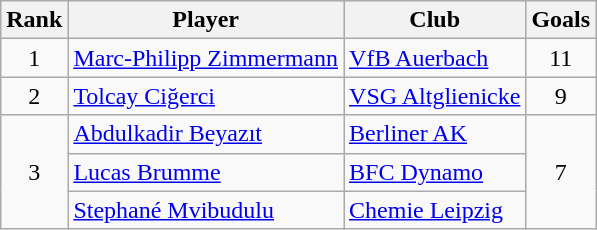<table class="wikitable" style="text-align:center">
<tr>
<th>Rank</th>
<th>Player</th>
<th>Club</th>
<th>Goals</th>
</tr>
<tr>
<td>1</td>
<td align="left"> <a href='#'>Marc-Philipp Zimmermann</a></td>
<td align="left"><a href='#'>VfB Auerbach</a></td>
<td>11</td>
</tr>
<tr>
<td>2</td>
<td align="left"> <a href='#'>Tolcay Ciğerci</a></td>
<td align="left"><a href='#'>VSG Altglienicke</a></td>
<td>9</td>
</tr>
<tr>
<td rowspan=3>3</td>
<td align="left"> <a href='#'>Abdulkadir Beyazıt</a></td>
<td align="left"><a href='#'>Berliner AK</a></td>
<td rowspan=3>7</td>
</tr>
<tr>
<td align="left"> <a href='#'>Lucas Brumme</a></td>
<td align="left"><a href='#'>BFC Dynamo</a></td>
</tr>
<tr>
<td align="left"> <a href='#'>Stephané Mvibudulu</a></td>
<td align="left"><a href='#'>Chemie Leipzig</a></td>
</tr>
</table>
